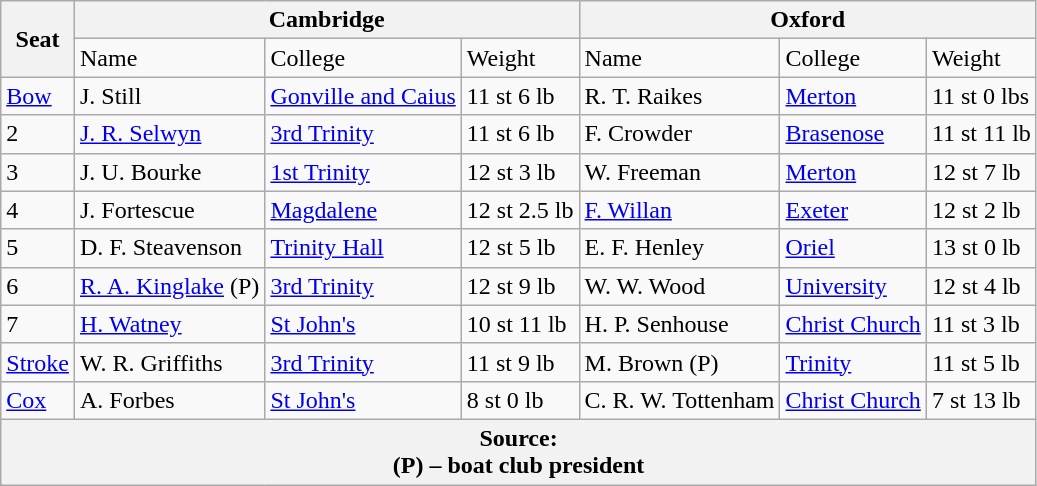<table class=wikitable>
<tr>
<th rowspan="2">Seat</th>
<th colspan="3">Cambridge <br> </th>
<th colspan="3">Oxford <br> </th>
</tr>
<tr>
<td>Name</td>
<td>College</td>
<td>Weight</td>
<td>Name</td>
<td>College</td>
<td>Weight</td>
</tr>
<tr>
<td><a href='#'>Bow</a></td>
<td>J. Still</td>
<td><a href='#'>Gonville and Caius</a></td>
<td>11 st 6 lb</td>
<td>R. T. Raikes</td>
<td><a href='#'>Merton</a></td>
<td>11 st 0 lbs</td>
</tr>
<tr>
<td>2</td>
<td><a href='#'>J. R. Selwyn</a></td>
<td><a href='#'>3rd Trinity</a></td>
<td>11 st 6 lb</td>
<td>F. Crowder</td>
<td><a href='#'>Brasenose</a></td>
<td>11 st 11 lb</td>
</tr>
<tr>
<td>3</td>
<td>J. U. Bourke</td>
<td><a href='#'>1st Trinity</a></td>
<td>12 st 3 lb</td>
<td>W. Freeman</td>
<td><a href='#'>Merton</a></td>
<td>12 st 7 lb</td>
</tr>
<tr>
<td>4</td>
<td>J. Fortescue</td>
<td><a href='#'>Magdalene</a></td>
<td>12 st 2.5 lb</td>
<td><a href='#'>F. Willan</a></td>
<td><a href='#'>Exeter</a></td>
<td>12 st 2 lb</td>
</tr>
<tr>
<td>5</td>
<td>D. F. Steavenson</td>
<td><a href='#'>Trinity Hall</a></td>
<td>12 st 5 lb</td>
<td>E. F. Henley</td>
<td><a href='#'>Oriel</a></td>
<td>13 st 0 lb</td>
</tr>
<tr>
<td>6</td>
<td><a href='#'>R. A. Kinglake</a> (P)</td>
<td><a href='#'>3rd Trinity</a></td>
<td>12 st 9 lb</td>
<td>W. W. Wood</td>
<td><a href='#'>University</a></td>
<td>12 st 4 lb</td>
</tr>
<tr>
<td>7</td>
<td><a href='#'>H. Watney</a></td>
<td><a href='#'>St John's</a></td>
<td>10 st 11 lb</td>
<td>H. P. Senhouse</td>
<td><a href='#'>Christ Church</a></td>
<td>11 st 3 lb</td>
</tr>
<tr>
<td><a href='#'>Stroke</a></td>
<td>W. R. Griffiths</td>
<td><a href='#'>3rd Trinity</a></td>
<td>11 st 9 lb</td>
<td>M. Brown (P)</td>
<td><a href='#'>Trinity</a></td>
<td>11 st 5 lb</td>
</tr>
<tr>
<td><a href='#'>Cox</a></td>
<td>A. Forbes</td>
<td><a href='#'>St John's</a></td>
<td>8 st 0 lb</td>
<td>C. R. W. Tottenham</td>
<td><a href='#'>Christ Church</a></td>
<td>7 st 13 lb</td>
</tr>
<tr>
<th colspan="7">Source:<br>(P) – boat club president</th>
</tr>
</table>
